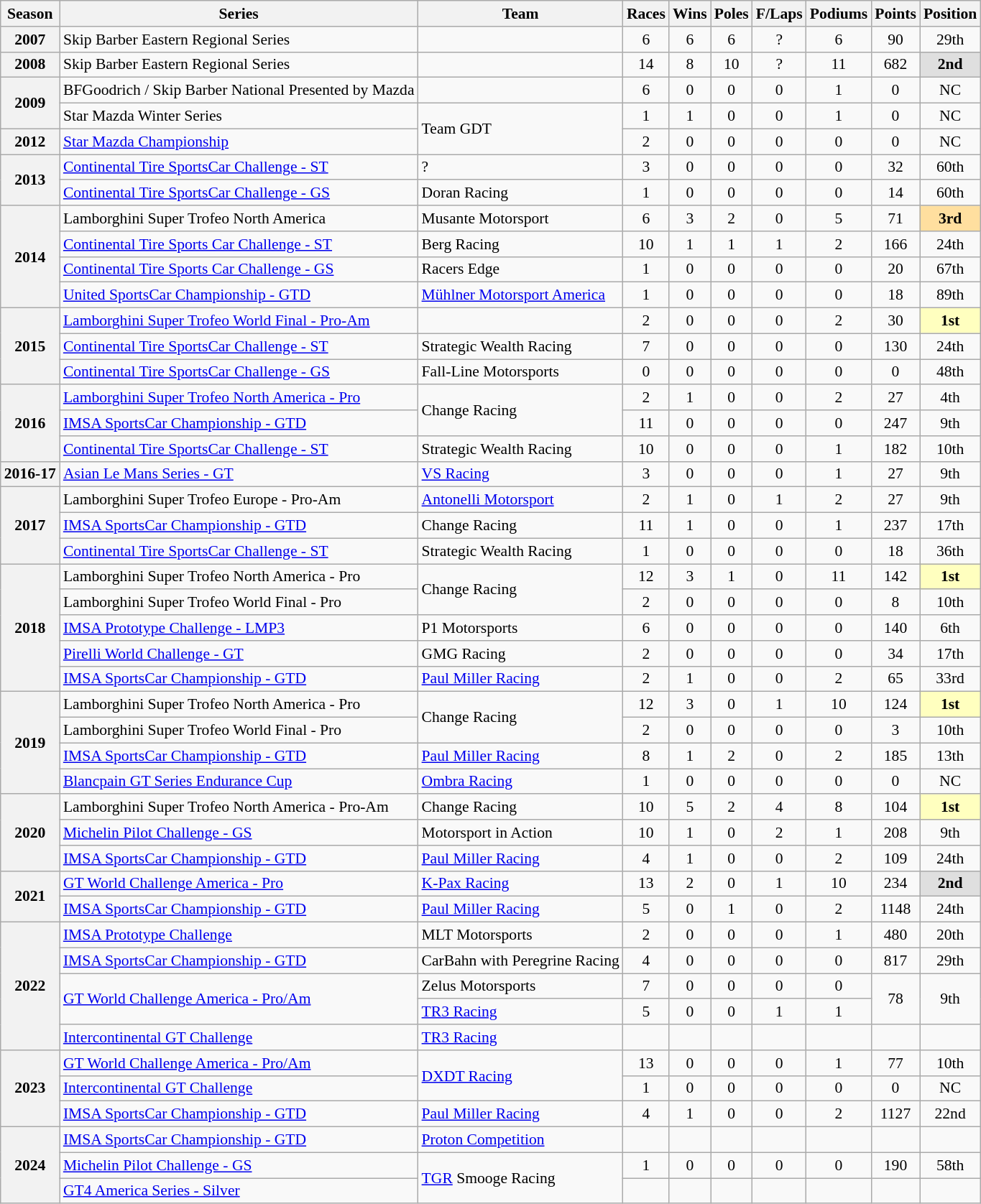<table class="wikitable" style="font-size: 90%; text-align:center">
<tr>
<th>Season</th>
<th>Series</th>
<th>Team</th>
<th>Races</th>
<th>Wins</th>
<th>Poles</th>
<th>F/Laps</th>
<th>Podiums</th>
<th>Points</th>
<th>Position</th>
</tr>
<tr>
<th>2007</th>
<td align="left">Skip Barber Eastern Regional Series</td>
<td align="left"></td>
<td>6</td>
<td>6</td>
<td>6</td>
<td>?</td>
<td>6</td>
<td>90</td>
<td>29th</td>
</tr>
<tr>
<th>2008</th>
<td align=left>Skip Barber Eastern Regional Series</td>
<td></td>
<td>14</td>
<td>8</td>
<td>10</td>
<td>?</td>
<td>11</td>
<td>682</td>
<td style="background:#DFDFDF;"><strong>2nd</strong></td>
</tr>
<tr>
<th rowspan=2>2009</th>
<td align=left>BFGoodrich / Skip Barber National Presented by Mazda</td>
<td></td>
<td>6</td>
<td>0</td>
<td>0</td>
<td>0</td>
<td>1</td>
<td>0</td>
<td>NC</td>
</tr>
<tr>
<td align=left>Star Mazda Winter Series</td>
<td rowspan=2 align=left>Team GDT</td>
<td>1</td>
<td>1</td>
<td>0</td>
<td>0</td>
<td>1</td>
<td>0</td>
<td>NC</td>
</tr>
<tr>
<th>2012</th>
<td align=left><a href='#'>Star Mazda Championship</a></td>
<td>2</td>
<td>0</td>
<td>0</td>
<td>0</td>
<td>0</td>
<td>0</td>
<td>NC</td>
</tr>
<tr>
<th rowspan=2>2013</th>
<td align=left><a href='#'>Continental Tire SportsCar Challenge - ST</a></td>
<td align=left>?</td>
<td>3</td>
<td>0</td>
<td>0</td>
<td>0</td>
<td>0</td>
<td>32</td>
<td>60th</td>
</tr>
<tr>
<td align=left><a href='#'>Continental Tire SportsCar Challenge - GS</a></td>
<td align=left>Doran Racing</td>
<td>1</td>
<td>0</td>
<td>0</td>
<td>0</td>
<td>0</td>
<td>14</td>
<td>60th</td>
</tr>
<tr>
<th rowspan=4>2014</th>
<td align=left>Lamborghini Super Trofeo North America</td>
<td align=left>Musante Motorsport</td>
<td>6</td>
<td>3</td>
<td>2</td>
<td>0</td>
<td>5</td>
<td>71</td>
<td style="background:#FFDF9F;"><strong>3rd</strong></td>
</tr>
<tr>
<td align=left><a href='#'>Continental Tire Sports Car Challenge - ST</a></td>
<td align=left>Berg Racing</td>
<td>10</td>
<td>1</td>
<td>1</td>
<td>1</td>
<td>2</td>
<td>166</td>
<td>24th</td>
</tr>
<tr>
<td align=left><a href='#'>Continental Tire Sports Car Challenge - GS</a></td>
<td align=left>Racers Edge</td>
<td>1</td>
<td>0</td>
<td>0</td>
<td>0</td>
<td>0</td>
<td>20</td>
<td>67th</td>
</tr>
<tr>
<td align=left><a href='#'>United SportsCar Championship - GTD</a></td>
<td align=left><a href='#'>Mühlner Motorsport America</a></td>
<td>1</td>
<td>0</td>
<td>0</td>
<td>0</td>
<td>0</td>
<td>18</td>
<td>89th</td>
</tr>
<tr>
<th rowspan=3>2015</th>
<td align=left><a href='#'>Lamborghini Super Trofeo World Final - Pro-Am</a></td>
<td align=left></td>
<td>2</td>
<td>0</td>
<td>0</td>
<td>0</td>
<td>2</td>
<td>30</td>
<td style="background:#FFFFBF;"><strong>1st</strong></td>
</tr>
<tr>
<td align=left><a href='#'>Continental Tire SportsCar Challenge - ST</a></td>
<td align=left>Strategic Wealth Racing</td>
<td>7</td>
<td>0</td>
<td>0</td>
<td>0</td>
<td>0</td>
<td>130</td>
<td>24th</td>
</tr>
<tr>
<td align=left><a href='#'>Continental Tire SportsCar Challenge - GS</a></td>
<td align=left>Fall-Line Motorsports</td>
<td>0</td>
<td>0</td>
<td>0</td>
<td>0</td>
<td>0</td>
<td>0</td>
<td>48th</td>
</tr>
<tr>
<th rowspan=3>2016</th>
<td align=left><a href='#'>Lamborghini Super Trofeo North America - Pro</a></td>
<td rowspan=2 align=left>Change Racing</td>
<td>2</td>
<td>1</td>
<td>0</td>
<td>0</td>
<td>2</td>
<td>27</td>
<td>4th</td>
</tr>
<tr>
<td align=left><a href='#'>IMSA SportsCar Championship - GTD</a></td>
<td>11</td>
<td>0</td>
<td>0</td>
<td>0</td>
<td>0</td>
<td>247</td>
<td>9th</td>
</tr>
<tr>
<td align=left><a href='#'>Continental Tire SportsCar Challenge - ST</a></td>
<td align=left>Strategic Wealth Racing</td>
<td>10</td>
<td>0</td>
<td>0</td>
<td>0</td>
<td>1</td>
<td>182</td>
<td>10th</td>
</tr>
<tr>
<th>2016-17</th>
<td align="left"><a href='#'>Asian Le Mans Series - GT</a></td>
<td align="left"><a href='#'>VS Racing</a></td>
<td>3</td>
<td>0</td>
<td>0</td>
<td>0</td>
<td>1</td>
<td>27</td>
<td>9th</td>
</tr>
<tr>
<th rowspan="3">2017</th>
<td align="left">Lamborghini Super Trofeo Europe - Pro-Am</td>
<td align="left"><a href='#'>Antonelli Motorsport</a></td>
<td>2</td>
<td>1</td>
<td>0</td>
<td>1</td>
<td>2</td>
<td>27</td>
<td>9th</td>
</tr>
<tr>
<td align=left><a href='#'>IMSA SportsCar Championship - GTD</a></td>
<td align=left>Change Racing</td>
<td>11</td>
<td>1</td>
<td>0</td>
<td>0</td>
<td>1</td>
<td>237</td>
<td>17th</td>
</tr>
<tr>
<td align=left><a href='#'>Continental Tire SportsCar Challenge - ST</a></td>
<td align=left>Strategic Wealth Racing</td>
<td>1</td>
<td>0</td>
<td>0</td>
<td>0</td>
<td>0</td>
<td>18</td>
<td>36th</td>
</tr>
<tr>
<th rowspan=5>2018</th>
<td align=left>Lamborghini Super Trofeo North America - Pro</td>
<td rowspan="2" align="left">Change Racing</td>
<td>12</td>
<td>3</td>
<td>1</td>
<td>0</td>
<td>11</td>
<td>142</td>
<td style="background:#FFFFBF;"><strong>1st</strong></td>
</tr>
<tr>
<td align="left">Lamborghini Super Trofeo World Final - Pro</td>
<td>2</td>
<td>0</td>
<td>0</td>
<td>0</td>
<td>0</td>
<td>8</td>
<td>10th</td>
</tr>
<tr>
<td align="left"><a href='#'>IMSA Prototype Challenge - LMP3</a></td>
<td align="left">P1 Motorsports</td>
<td>6</td>
<td>0</td>
<td>0</td>
<td>0</td>
<td>0</td>
<td>140</td>
<td>6th</td>
</tr>
<tr>
<td align=left><a href='#'>Pirelli World Challenge - GT</a></td>
<td align=left>GMG Racing</td>
<td>2</td>
<td>0</td>
<td>0</td>
<td>0</td>
<td>0</td>
<td>34</td>
<td>17th</td>
</tr>
<tr>
<td align=left><a href='#'>IMSA SportsCar Championship - GTD</a></td>
<td align=left><a href='#'>Paul Miller Racing</a></td>
<td>2</td>
<td>1</td>
<td>0</td>
<td>0</td>
<td>2</td>
<td>65</td>
<td>33rd</td>
</tr>
<tr>
<th rowspan=4>2019</th>
<td align=left>Lamborghini Super Trofeo North America - Pro</td>
<td align=left rowspan=2>Change Racing</td>
<td>12</td>
<td>3</td>
<td>0</td>
<td>1</td>
<td>10</td>
<td>124</td>
<td style="background:#FFFFBF;"><strong>1st</strong></td>
</tr>
<tr>
<td align=left>Lamborghini Super Trofeo World Final - Pro</td>
<td>2</td>
<td>0</td>
<td>0</td>
<td>0</td>
<td>0</td>
<td>3</td>
<td>10th</td>
</tr>
<tr>
<td align=left><a href='#'>IMSA SportsCar Championship - GTD</a></td>
<td align=left><a href='#'>Paul Miller Racing</a></td>
<td>8</td>
<td>1</td>
<td>2</td>
<td>0</td>
<td>2</td>
<td>185</td>
<td>13th</td>
</tr>
<tr>
<td align=left><a href='#'>Blancpain GT Series Endurance Cup</a></td>
<td align=left><a href='#'>Ombra Racing</a></td>
<td>1</td>
<td>0</td>
<td>0</td>
<td>0</td>
<td>0</td>
<td>0</td>
<td>NC</td>
</tr>
<tr>
<th rowspan=3>2020</th>
<td align=left>Lamborghini Super Trofeo North America - Pro-Am</td>
<td align=left>Change Racing</td>
<td>10</td>
<td>5</td>
<td>2</td>
<td>4</td>
<td>8</td>
<td>104</td>
<td style="background:#FFFFBF;"><strong>1st</strong></td>
</tr>
<tr>
<td align=left><a href='#'>Michelin Pilot Challenge - GS</a></td>
<td align=left>Motorsport in Action</td>
<td>10</td>
<td>1</td>
<td>0</td>
<td>2</td>
<td>1</td>
<td>208</td>
<td>9th</td>
</tr>
<tr>
<td align=left><a href='#'>IMSA SportsCar Championship - GTD</a></td>
<td align=left><a href='#'>Paul Miller Racing</a></td>
<td>4</td>
<td>1</td>
<td>0</td>
<td>0</td>
<td>2</td>
<td>109</td>
<td>24th</td>
</tr>
<tr>
<th rowspan=2>2021</th>
<td align=left><a href='#'>GT World Challenge America - Pro</a></td>
<td align=left><a href='#'>K-Pax Racing</a></td>
<td>13</td>
<td>2</td>
<td>0</td>
<td>1</td>
<td>10</td>
<td>234</td>
<td style="background:#DFDFDF;"><strong>2nd</strong></td>
</tr>
<tr>
<td align=left><a href='#'>IMSA SportsCar Championship - GTD</a></td>
<td align=left><a href='#'>Paul Miller Racing</a></td>
<td>5</td>
<td>0</td>
<td>1</td>
<td>0</td>
<td>2</td>
<td>1148</td>
<td>24th</td>
</tr>
<tr>
<th rowspan="5">2022</th>
<td align=left><a href='#'>IMSA Prototype Challenge</a></td>
<td align=left>MLT Motorsports</td>
<td>2</td>
<td>0</td>
<td>0</td>
<td>0</td>
<td>1</td>
<td>480</td>
<td>20th</td>
</tr>
<tr>
<td align=left><a href='#'>IMSA SportsCar Championship - GTD</a></td>
<td align=left>CarBahn with Peregrine Racing</td>
<td>4</td>
<td>0</td>
<td>0</td>
<td>0</td>
<td>0</td>
<td>817</td>
<td>29th</td>
</tr>
<tr>
<td rowspan="2" align=left><a href='#'>GT World Challenge America - Pro/Am</a></td>
<td align=left>Zelus Motorsports</td>
<td>7</td>
<td>0</td>
<td>0</td>
<td>0</td>
<td>0</td>
<td rowspan="2">78</td>
<td rowspan="2">9th</td>
</tr>
<tr>
<td align=left><a href='#'>TR3 Racing</a></td>
<td>5</td>
<td>0</td>
<td>0</td>
<td>1</td>
<td>1</td>
</tr>
<tr>
<td align=left><a href='#'>Intercontinental GT Challenge</a></td>
<td align=left><a href='#'>TR3 Racing</a></td>
<td></td>
<td></td>
<td></td>
<td></td>
<td></td>
<td></td>
<td></td>
</tr>
<tr>
<th rowspan="3">2023</th>
<td align=left><a href='#'>GT World Challenge America - Pro/Am</a></td>
<td rowspan="2" align="left"><a href='#'>DXDT Racing</a></td>
<td>13</td>
<td>0</td>
<td>0</td>
<td>0</td>
<td>1</td>
<td>77</td>
<td>10th</td>
</tr>
<tr>
<td align=left><a href='#'>Intercontinental GT Challenge</a></td>
<td>1</td>
<td>0</td>
<td>0</td>
<td>0</td>
<td>0</td>
<td>0</td>
<td>NC</td>
</tr>
<tr>
<td align="left"><a href='#'>IMSA SportsCar Championship - GTD</a></td>
<td align="left"><a href='#'>Paul Miller Racing</a></td>
<td>4</td>
<td>1</td>
<td>0</td>
<td>0</td>
<td>2</td>
<td>1127</td>
<td>22nd</td>
</tr>
<tr>
<th rowspan="3">2024</th>
<td align=left><a href='#'>IMSA SportsCar Championship - GTD</a></td>
<td align=left><a href='#'>Proton Competition</a></td>
<td></td>
<td></td>
<td></td>
<td></td>
<td></td>
<td></td>
<td></td>
</tr>
<tr>
<td align="left"><a href='#'>Michelin Pilot Challenge - GS</a></td>
<td rowspan="2" align="left"><a href='#'>TGR</a> Smooge Racing</td>
<td>1</td>
<td>0</td>
<td>0</td>
<td>0</td>
<td>0</td>
<td>190</td>
<td>58th</td>
</tr>
<tr>
<td align=left><a href='#'>GT4 America Series - Silver</a></td>
<td></td>
<td></td>
<td></td>
<td></td>
<td></td>
<td></td>
<td></td>
</tr>
</table>
